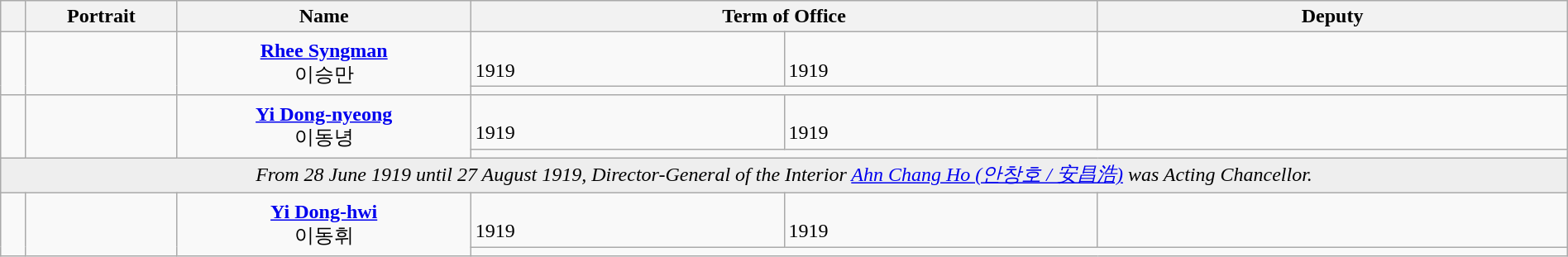<table class="wikitable" width="100%">
<tr>
<th align=left width=10></th>
<th width=100>Portrait</th>
<th width=200>Name<br></th>
<th align=center colspan=2 width=40%>Term of Office</th>
<th align=left width=30%>Deputy</th>
</tr>
<tr>
<td align=center rowspan=2><strong></strong></td>
<td align=center rowspan=2></td>
<td align=center rowspan=2><strong><a href='#'>Rhee Syngman</a></strong><br><span>이승만<br></td>
<td><br>1919</td>
<td><br>1919</td>
<td align=left></td>
</tr>
<tr>
<td colspan=3></td>
</tr>
<tr>
<td align=center rowspan=2><strong></strong></td>
<td align=center rowspan=2></td>
<td align=center rowspan=2><strong><a href='#'>Yi Dong-nyeong</a></strong><br><span>이동녕<br></td>
<td><br>1919</td>
<td><br>1919</td>
<td align=left></td>
</tr>
<tr>
<td colspan=3></td>
</tr>
<tr>
<td align=center colspan=6 style=background:#EEEEEE;><em>From 28 June 1919 until 27 August 1919, Director-General of the Interior <a href='#'>Ahn Chang Ho (안창호 / 安昌浩)</a> was Acting Chancellor.</em></td>
</tr>
<tr>
<td align=center rowspan=2><strong></strong></td>
<td align=center rowspan=2></td>
<td align=center rowspan=2><strong><a href='#'>Yi Dong-hwi</a></strong><br><span>이동휘<br></td>
<td><br>1919</td>
<td><br>1919</td>
<td align=left></td>
</tr>
<tr>
<td colspan=3></td>
</tr>
</table>
